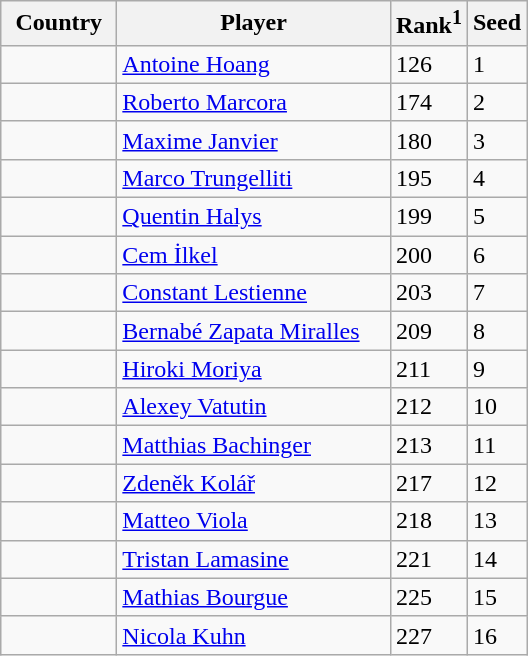<table class="sortable wikitable">
<tr>
<th width="70">Country</th>
<th width="175">Player</th>
<th>Rank<sup>1</sup></th>
<th>Seed</th>
</tr>
<tr>
<td></td>
<td><a href='#'>Antoine Hoang</a></td>
<td>126</td>
<td>1</td>
</tr>
<tr>
<td></td>
<td><a href='#'>Roberto Marcora</a></td>
<td>174</td>
<td>2</td>
</tr>
<tr>
<td></td>
<td><a href='#'>Maxime Janvier</a></td>
<td>180</td>
<td>3</td>
</tr>
<tr>
<td></td>
<td><a href='#'>Marco Trungelliti</a></td>
<td>195</td>
<td>4</td>
</tr>
<tr>
<td></td>
<td><a href='#'>Quentin Halys</a></td>
<td>199</td>
<td>5</td>
</tr>
<tr>
<td></td>
<td><a href='#'>Cem İlkel</a></td>
<td>200</td>
<td>6</td>
</tr>
<tr>
<td></td>
<td><a href='#'>Constant Lestienne</a></td>
<td>203</td>
<td>7</td>
</tr>
<tr>
<td></td>
<td><a href='#'>Bernabé Zapata Miralles</a></td>
<td>209</td>
<td>8</td>
</tr>
<tr>
<td></td>
<td><a href='#'>Hiroki Moriya</a></td>
<td>211</td>
<td>9</td>
</tr>
<tr>
<td></td>
<td><a href='#'>Alexey Vatutin</a></td>
<td>212</td>
<td>10</td>
</tr>
<tr>
<td></td>
<td><a href='#'>Matthias Bachinger</a></td>
<td>213</td>
<td>11</td>
</tr>
<tr>
<td></td>
<td><a href='#'>Zdeněk Kolář</a></td>
<td>217</td>
<td>12</td>
</tr>
<tr>
<td></td>
<td><a href='#'>Matteo Viola</a></td>
<td>218</td>
<td>13</td>
</tr>
<tr>
<td></td>
<td><a href='#'>Tristan Lamasine</a></td>
<td>221</td>
<td>14</td>
</tr>
<tr>
<td></td>
<td><a href='#'>Mathias Bourgue</a></td>
<td>225</td>
<td>15</td>
</tr>
<tr>
<td></td>
<td><a href='#'>Nicola Kuhn</a></td>
<td>227</td>
<td>16</td>
</tr>
</table>
